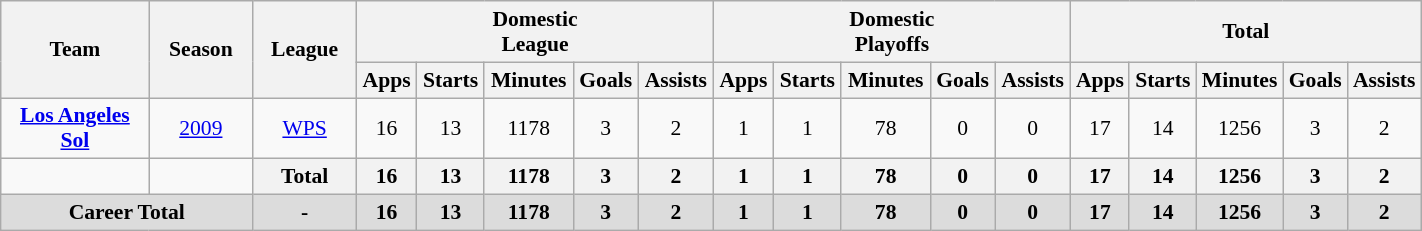<table class="wikitable" style=font-size:90% text-align: center width=75%>
<tr>
<th rowspan=2 width=10%>Team</th>
<th rowspan=2 width=7%>Season</th>
<th rowspan=2 width=7%>League</th>
<th colspan=5 width=20%>Domestic<br>League</th>
<th colspan=5 width=20%>Domestic<br>Playoffs</th>
<th colspan=5 width=10%>Total</th>
</tr>
<tr>
<th align=center>Apps</th>
<th align=center>Starts</th>
<th align=center>Minutes</th>
<th align=center>Goals</th>
<th align=center>Assists</th>
<th align=center>Apps</th>
<th align=center>Starts</th>
<th align=center>Minutes</th>
<th align=center>Goals</th>
<th align=center>Assists</th>
<th align=center>Apps</th>
<th align=center>Starts</th>
<th align=center>Minutes</th>
<th align=center>Goals</th>
<th align=center>Assists</th>
</tr>
<tr>
<td rowspan=1 align=center><strong><a href='#'>Los Angeles Sol</a></strong></td>
<td align=center><a href='#'>2009</a></td>
<td align=center><a href='#'>WPS</a></td>
<td align=center>16</td>
<td align=center>13</td>
<td align=center>1178</td>
<td align=center>3</td>
<td align=center>2</td>
<td align=center>1</td>
<td align=center>1</td>
<td align=center>78</td>
<td align=center>0</td>
<td align=center>0</td>
<td align=center>17</td>
<td align=center>14</td>
<td align=center>1256</td>
<td align=center>3</td>
<td align=center>2</td>
</tr>
<tr>
<td></td>
<td></td>
<th>Total</th>
<th>16</th>
<th>13</th>
<th>1178</th>
<th>3</th>
<th>2</th>
<th>1</th>
<th>1</th>
<th>78</th>
<th>0</th>
<th>0</th>
<th>17</th>
<th>14</th>
<th>1256</th>
<th>3</th>
<th>2</th>
</tr>
<tr>
<th style="background: #DCDCDC" colspan="2">Career Total</th>
<th style="background: #DCDCDC" align=center>-</th>
<th style="background: #DCDCDC" align=center>16</th>
<th style="background: #DCDCDC" align=center>13</th>
<th style="background: #DCDCDC" align=center>1178</th>
<th style="background: #DCDCDC" align=center>3</th>
<th style="background: #DCDCDC" align=center>2</th>
<th style="background: #DCDCDC" align=center>1</th>
<th style="background: #DCDCDC" align=center>1</th>
<th style="background: #DCDCDC" align=center>78</th>
<th style="background: #DCDCDC" align=center>0</th>
<th style="background: #DCDCDC" align=center>0</th>
<th style="background: #DCDCDC" align=center>17</th>
<th style="background: #DCDCDC" align=center>14</th>
<th style="background: #DCDCDC" align=center>1256</th>
<th style="background: #DCDCDC" align=center>3</th>
<th style="background: #DCDCDC" align=center>2</th>
</tr>
</table>
